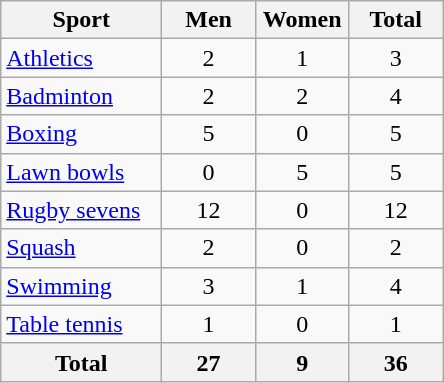<table class="wikitable sortable" style="text-align:center;">
<tr>
<th width=100>Sport</th>
<th width=55>Men</th>
<th width=55>Women</th>
<th width=55>Total</th>
</tr>
<tr>
<td align=left><a href='#'>Athletics</a></td>
<td>2</td>
<td>1</td>
<td>3</td>
</tr>
<tr>
<td align=left><a href='#'>Badminton</a></td>
<td>2</td>
<td>2</td>
<td>4</td>
</tr>
<tr>
<td align=left><a href='#'>Boxing</a></td>
<td>5</td>
<td>0</td>
<td>5</td>
</tr>
<tr>
<td align=left><a href='#'>Lawn bowls</a></td>
<td>0</td>
<td>5</td>
<td>5</td>
</tr>
<tr>
<td align=left><a href='#'>Rugby sevens</a></td>
<td>12</td>
<td>0</td>
<td>12</td>
</tr>
<tr>
<td align=left><a href='#'>Squash</a></td>
<td>2</td>
<td>0</td>
<td>2</td>
</tr>
<tr>
<td align=left><a href='#'>Swimming</a></td>
<td>3</td>
<td>1</td>
<td>4</td>
</tr>
<tr>
<td align=left><a href='#'>Table tennis</a></td>
<td>1</td>
<td>0</td>
<td>1</td>
</tr>
<tr>
<th>Total</th>
<th>27</th>
<th>9</th>
<th>36</th>
</tr>
</table>
